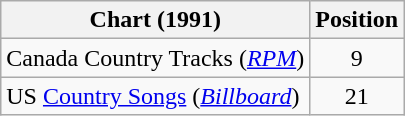<table class="wikitable">
<tr>
<th scope="col">Chart (1991)</th>
<th scope="col">Position</th>
</tr>
<tr>
<td>Canada Country Tracks (<em><a href='#'>RPM</a></em>)</td>
<td align="center">9</td>
</tr>
<tr>
<td>US <a href='#'>Country Songs</a> (<em><a href='#'>Billboard</a></em>)</td>
<td align="center">21</td>
</tr>
</table>
